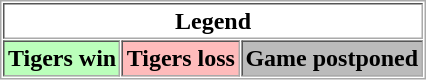<table align="center" border="1" cellpadding="2" cellspacing="1" style="border:1px solid #aaa">
<tr>
<th colspan="3">Legend</th>
</tr>
<tr>
<th bgcolor="bbffbb">Tigers win</th>
<th bgcolor="ffbbbb">Tigers loss</th>
<th bgcolor="bbbbbb">Game postponed</th>
</tr>
</table>
